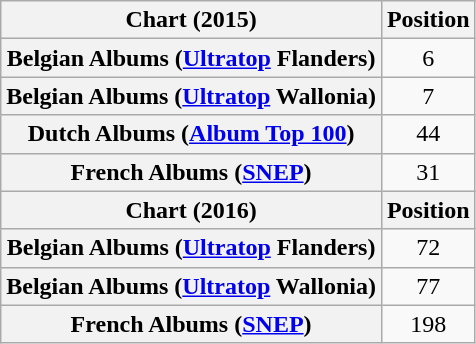<table class="wikitable sortable plainrowheaders" style="text-align:center">
<tr>
<th scope="col">Chart (2015)</th>
<th scope="col">Position</th>
</tr>
<tr>
<th scope="row">Belgian Albums (<a href='#'>Ultratop</a> Flanders)</th>
<td>6</td>
</tr>
<tr>
<th scope="row">Belgian Albums (<a href='#'>Ultratop</a> Wallonia)</th>
<td>7</td>
</tr>
<tr>
<th scope="row">Dutch Albums (<a href='#'>Album Top 100</a>)</th>
<td>44</td>
</tr>
<tr>
<th scope="row">French Albums (<a href='#'>SNEP</a>)</th>
<td style="text-align:center;">31</td>
</tr>
<tr>
<th scope="col">Chart (2016)</th>
<th scope="col">Position</th>
</tr>
<tr>
<th scope="row">Belgian Albums (<a href='#'>Ultratop</a> Flanders)</th>
<td>72</td>
</tr>
<tr>
<th scope="row">Belgian Albums (<a href='#'>Ultratop</a> Wallonia)</th>
<td>77</td>
</tr>
<tr>
<th scope="row">French Albums (<a href='#'>SNEP</a>)</th>
<td>198</td>
</tr>
</table>
